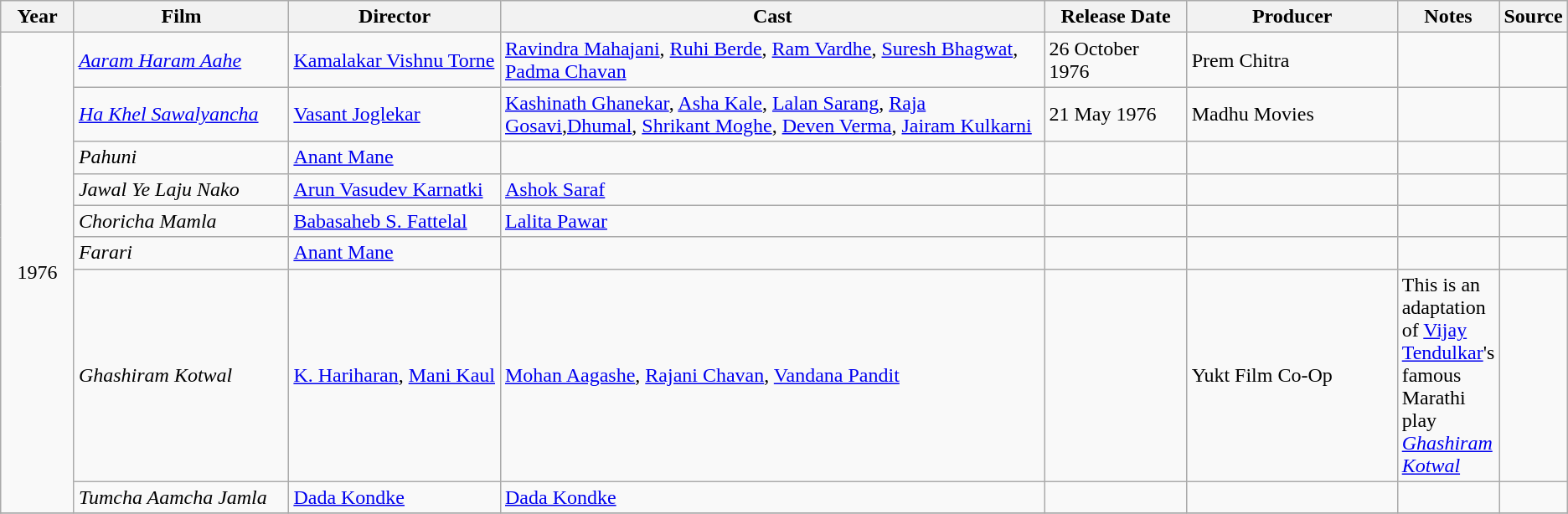<table class ="wikitable sortable collapsible">
<tr>
<th style="width: 05%;">Year</th>
<th style="width: 15%;">Film</th>
<th style="width: 15%;">Director</th>
<th style="width: 40%;" class="unsortable">Cast</th>
<th style="width: 10%;">Release Date</th>
<th style="width: 15%;" class="unsortable">Producer</th>
<th style="width: 15%;" class="unsortable">Notes</th>
<th style="width: 15%;" class="unsortable">Source</th>
</tr>
<tr>
<td rowspan=8 align="center">1976</td>
<td><em><a href='#'>Aaram Haram Aahe</a></em></td>
<td><a href='#'>Kamalakar Vishnu Torne</a></td>
<td><a href='#'>Ravindra Mahajani</a>, <a href='#'>Ruhi Berde</a>, <a href='#'>Ram Vardhe</a>, <a href='#'>Suresh Bhagwat</a>, <a href='#'>Padma Chavan</a></td>
<td>26 October 1976</td>
<td>Prem Chitra</td>
<td></td>
<td></td>
</tr>
<tr>
<td><em><a href='#'>Ha Khel Sawalyancha</a></em></td>
<td><a href='#'>Vasant Joglekar</a></td>
<td><a href='#'>Kashinath Ghanekar</a>, <a href='#'>Asha Kale</a>, <a href='#'>Lalan Sarang</a>, <a href='#'>Raja Gosavi</a>,<a href='#'>Dhumal</a>, <a href='#'>Shrikant Moghe</a>, <a href='#'>Deven Verma</a>, <a href='#'>Jairam Kulkarni</a></td>
<td>21 May 1976</td>
<td>Madhu Movies</td>
<td></td>
<td></td>
</tr>
<tr>
<td><em>Pahuni</em></td>
<td><a href='#'>Anant Mane</a></td>
<td></td>
<td></td>
<td></td>
<td></td>
<td></td>
</tr>
<tr>
<td><em>Jawal Ye Laju Nako</em></td>
<td><a href='#'>Arun Vasudev Karnatki</a></td>
<td><a href='#'>Ashok Saraf</a></td>
<td></td>
<td></td>
<td></td>
<td></td>
</tr>
<tr>
<td><em>Choricha Mamla</em></td>
<td><a href='#'>Babasaheb S. Fattelal</a></td>
<td><a href='#'>Lalita Pawar</a></td>
<td></td>
<td></td>
<td></td>
<td></td>
</tr>
<tr>
<td><em>Farari</em></td>
<td><a href='#'>Anant Mane</a></td>
<td></td>
<td></td>
<td></td>
<td></td>
<td></td>
</tr>
<tr>
<td><em>Ghashiram Kotwal</em></td>
<td><a href='#'>K. Hariharan</a>, <a href='#'>Mani Kaul</a></td>
<td><a href='#'>Mohan Aagashe</a>, <a href='#'>Rajani Chavan</a>, <a href='#'>Vandana Pandit</a></td>
<td></td>
<td>Yukt Film Co-Op</td>
<td>This is an adaptation of <a href='#'>Vijay Tendulkar</a>'s famous Marathi play <em><a href='#'>Ghashiram Kotwal</a></em></td>
<td></td>
</tr>
<tr>
<td><em>Tumcha Aamcha Jamla</em></td>
<td><a href='#'>Dada Kondke</a></td>
<td><a href='#'>Dada Kondke</a></td>
<td></td>
<td></td>
<td></td>
<td></td>
</tr>
<tr>
</tr>
</table>
